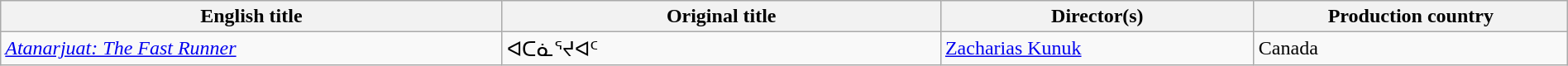<table class="sortable wikitable" width="100%" cellpadding="5">
<tr>
<th scope="col" width="32%">English title</th>
<th scope="col" width="28%">Original title</th>
<th scope="col" width="20%">Director(s)</th>
<th scope="col" width="20%">Production country</th>
</tr>
<tr>
<td><em><a href='#'>Atanarjuat: The Fast Runner</a></em></td>
<td>ᐊᑕᓈᕐᔪᐊᑦ</td>
<td><a href='#'>Zacharias Kunuk</a></td>
<td>Canada</td>
</tr>
</table>
